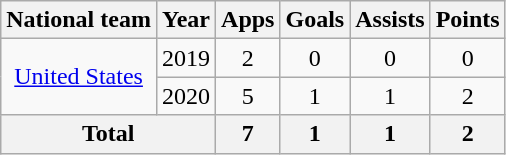<table class="wikitable" style="text-align:center">
<tr>
<th>National team</th>
<th>Year</th>
<th>Apps</th>
<th>Goals</th>
<th>Assists</th>
<th>Points</th>
</tr>
<tr>
<td rowspan="2"><a href='#'>United States</a></td>
<td>2019</td>
<td>2</td>
<td>0</td>
<td>0</td>
<td>0</td>
</tr>
<tr>
<td>2020</td>
<td>5</td>
<td>1</td>
<td>1</td>
<td>2</td>
</tr>
<tr>
<th colspan="2">Total</th>
<th>7</th>
<th>1</th>
<th>1</th>
<th>2</th>
</tr>
</table>
